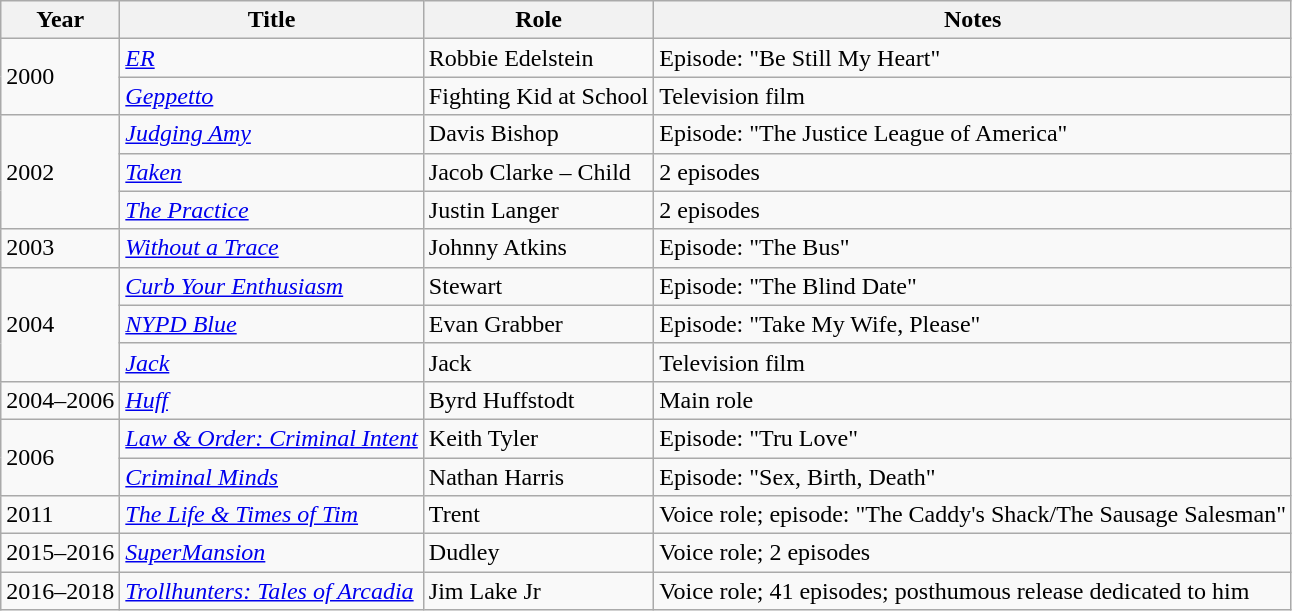<table class = "wikitable sortable">
<tr>
<th>Year</th>
<th>Title</th>
<th>Role</th>
<th class = "unsortable">Notes</th>
</tr>
<tr>
<td rowspan="2">2000</td>
<td><em><a href='#'>ER</a></em></td>
<td>Robbie Edelstein</td>
<td>Episode: "Be Still My Heart"</td>
</tr>
<tr>
<td><em><a href='#'>Geppetto</a></em></td>
<td>Fighting Kid at School</td>
<td>Television film</td>
</tr>
<tr>
<td rowspan="3">2002</td>
<td><em><a href='#'>Judging Amy</a></em></td>
<td>Davis Bishop</td>
<td>Episode: "The Justice League of America"</td>
</tr>
<tr>
<td><em><a href='#'>Taken</a></em></td>
<td>Jacob Clarke – Child</td>
<td>2 episodes</td>
</tr>
<tr>
<td><em><a href='#'>The Practice</a></em></td>
<td>Justin Langer</td>
<td>2 episodes</td>
</tr>
<tr>
<td>2003</td>
<td><em><a href='#'>Without a Trace</a></em></td>
<td>Johnny Atkins</td>
<td>Episode: "The Bus"</td>
</tr>
<tr>
<td rowspan="3">2004</td>
<td><em><a href='#'>Curb Your Enthusiasm</a></em></td>
<td>Stewart</td>
<td>Episode: "The Blind Date"</td>
</tr>
<tr>
<td><em><a href='#'>NYPD Blue</a></em></td>
<td>Evan Grabber</td>
<td>Episode: "Take My Wife, Please"</td>
</tr>
<tr>
<td><em><a href='#'>Jack</a></em></td>
<td>Jack</td>
<td>Television film</td>
</tr>
<tr>
<td>2004–2006</td>
<td><em><a href='#'>Huff</a></em></td>
<td>Byrd Huffstodt</td>
<td>Main role</td>
</tr>
<tr>
<td rowspan="2">2006</td>
<td><em><a href='#'>Law & Order: Criminal Intent</a></em></td>
<td>Keith Tyler</td>
<td>Episode: "Tru Love"</td>
</tr>
<tr>
<td><em><a href='#'>Criminal Minds</a></em></td>
<td>Nathan Harris</td>
<td>Episode: "Sex, Birth, Death"</td>
</tr>
<tr>
<td>2011</td>
<td><em><a href='#'>The Life & Times of Tim</a></em></td>
<td>Trent</td>
<td>Voice role; episode: "The Caddy's Shack/The Sausage Salesman"</td>
</tr>
<tr>
<td>2015–2016</td>
<td><em><a href='#'>SuperMansion</a></em></td>
<td>Dudley</td>
<td>Voice role; 2 episodes</td>
</tr>
<tr>
<td>2016–2018</td>
<td><em><a href='#'>Trollhunters: Tales of Arcadia</a></em></td>
<td>Jim Lake Jr</td>
<td>Voice role; 41 episodes; posthumous release dedicated to him</td>
</tr>
</table>
